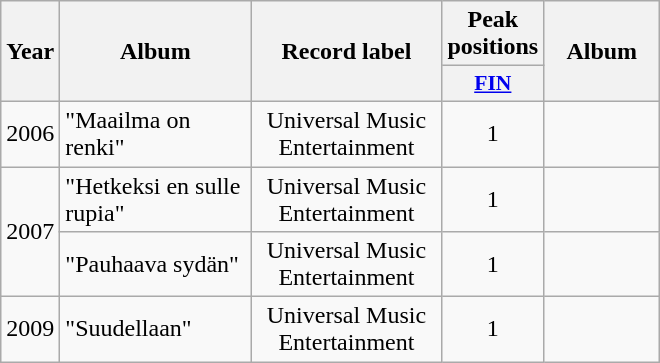<table class="wikitable">
<tr>
<th align="center" rowspan="2" width="10">Year</th>
<th align="center" rowspan="2" width="120">Album</th>
<th align="center" rowspan="2" width="120">Record label</th>
<th align="center" colspan="1" width="20">Peak positions</th>
<th align="center" rowspan="2" width="70">Album</th>
</tr>
<tr>
<th scope="col" style="width:3em;font-size:90%;"><a href='#'>FIN</a><br></th>
</tr>
<tr>
<td style="text-align:center;">2006</td>
<td>"Maailma on renki"</td>
<td style="text-align:center;">Universal Music Entertainment</td>
<td style="text-align:center;">1</td>
<td style="text-align:center;"></td>
</tr>
<tr>
<td style="text-align:center;" rowspan=2>2007</td>
<td>"Hetkeksi en sulle rupia"</td>
<td style="text-align:center;">Universal Music Entertainment</td>
<td style="text-align:center;">1</td>
<td style="text-align:center;"></td>
</tr>
<tr>
<td>"Pauhaava sydän"</td>
<td style="text-align:center;">Universal Music Entertainment</td>
<td style="text-align:center;">1</td>
<td style="text-align:center;"></td>
</tr>
<tr>
<td style="text-align:center;" rowspan=1>2009</td>
<td>"Suudellaan"</td>
<td style="text-align:center;">Universal Music Entertainment</td>
<td style="text-align:center;">1</td>
<td style="text-align:center;"></td>
</tr>
</table>
